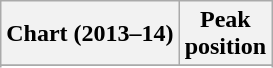<table class="wikitable">
<tr>
<th>Chart (2013–14)</th>
<th>Peak<br>position</th>
</tr>
<tr>
</tr>
<tr>
</tr>
<tr>
</tr>
</table>
